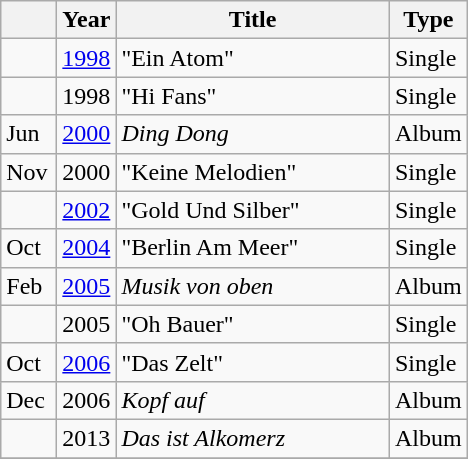<table class="wikitable">
<tr>
<th width="30"></th>
<th width="30"><strong>Year</strong></th>
<th width="175"><strong>Title</strong></th>
<th width="30"><strong>Type</strong></th>
</tr>
<tr>
<td></td>
<td><a href='#'>1998</a></td>
<td>"Ein Atom"</td>
<td>Single</td>
</tr>
<tr>
<td></td>
<td>1998</td>
<td>"Hi Fans"</td>
<td>Single</td>
</tr>
<tr>
<td>Jun</td>
<td><a href='#'>2000</a></td>
<td><em>Ding Dong</em></td>
<td>Album</td>
</tr>
<tr>
<td>Nov</td>
<td>2000</td>
<td>"Keine Melodien"</td>
<td>Single</td>
</tr>
<tr>
<td></td>
<td><a href='#'>2002</a></td>
<td>"Gold Und Silber"</td>
<td>Single</td>
</tr>
<tr>
<td>Oct</td>
<td><a href='#'>2004</a></td>
<td>"Berlin Am Meer"</td>
<td>Single</td>
</tr>
<tr>
<td>Feb</td>
<td><a href='#'>2005</a></td>
<td><em>Musik von oben</em></td>
<td>Album</td>
</tr>
<tr>
<td></td>
<td>2005</td>
<td>"Oh Bauer"</td>
<td>Single</td>
</tr>
<tr>
<td>Oct</td>
<td><a href='#'>2006</a></td>
<td>"Das Zelt"</td>
<td>Single</td>
</tr>
<tr>
<td>Dec</td>
<td>2006</td>
<td><em>Kopf auf</em></td>
<td>Album</td>
</tr>
<tr>
<td></td>
<td>2013</td>
<td><em>Das ist Alkomerz</em></td>
<td>Album</td>
</tr>
<tr>
</tr>
</table>
